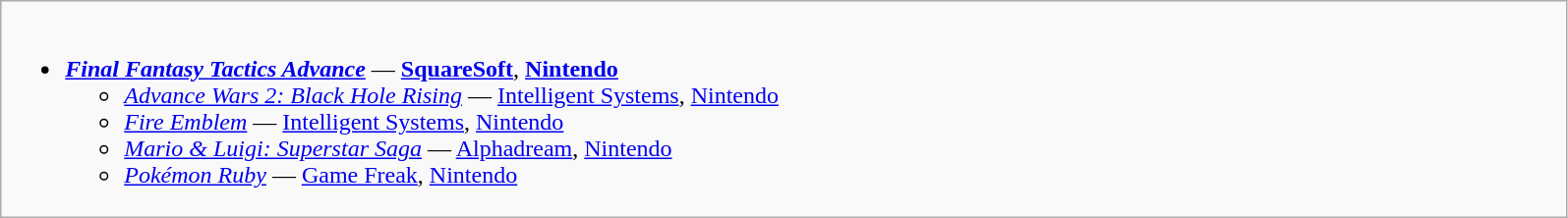<table class="wikitable">
<tr>
<td valign="top" width="50%" colspan="2"><br><ul><li><strong><em><a href='#'>Final Fantasy Tactics Advance</a></em></strong> — <strong><a href='#'>SquareSoft</a></strong>, <strong><a href='#'>Nintendo</a></strong><ul><li><em><a href='#'>Advance Wars 2: Black Hole Rising</a></em> — <a href='#'>Intelligent Systems</a>, <a href='#'>Nintendo</a></li><li><em><a href='#'>Fire Emblem</a></em> — <a href='#'>Intelligent Systems</a>, <a href='#'>Nintendo</a></li><li><em><a href='#'>Mario & Luigi: Superstar Saga</a></em> — <a href='#'>Alphadream</a>, <a href='#'>Nintendo</a></li><li><em><a href='#'>Pokémon Ruby</a></em> — <a href='#'>Game Freak</a>, <a href='#'>Nintendo</a></li></ul></li></ul></td>
</tr>
</table>
